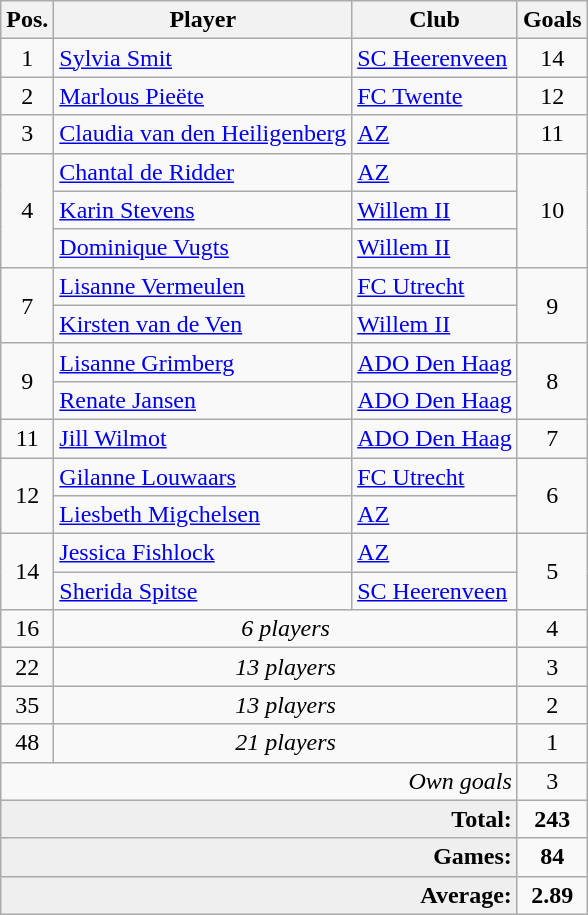<table class="wikitable">
<tr>
<th>Pos.</th>
<th>Player</th>
<th>Club</th>
<th>Goals</th>
</tr>
<tr>
<td rowspan=1 align="center">1</td>
<td> <a href='#'>Sylvia Smit</a></td>
<td><a href='#'>SC Heerenveen</a></td>
<td rowspan=1 align="center">14</td>
</tr>
<tr>
<td rowspan=1 align="center">2</td>
<td> <a href='#'>Marlous Pieëte</a></td>
<td><a href='#'>FC Twente</a></td>
<td rowspan=1 align="center">12</td>
</tr>
<tr>
<td rowspan=1 align="center">3</td>
<td> <a href='#'>Claudia van den Heiligenberg</a></td>
<td><a href='#'>AZ</a></td>
<td rowspan=1 align="center">11</td>
</tr>
<tr>
<td rowspan=3 align="center">4</td>
<td> <a href='#'>Chantal de Ridder</a></td>
<td><a href='#'>AZ</a></td>
<td rowspan=3 align="center">10</td>
</tr>
<tr>
<td> <a href='#'>Karin Stevens</a></td>
<td><a href='#'>Willem II</a></td>
</tr>
<tr>
<td> <a href='#'>Dominique Vugts</a></td>
<td><a href='#'>Willem II</a></td>
</tr>
<tr>
<td rowspan=2 align="center">7</td>
<td> <a href='#'>Lisanne Vermeulen</a></td>
<td><a href='#'>FC Utrecht</a></td>
<td rowspan=2 align="center">9</td>
</tr>
<tr>
<td> <a href='#'>Kirsten van de Ven</a></td>
<td><a href='#'>Willem II</a></td>
</tr>
<tr>
<td rowspan=2 align="center">9</td>
<td> <a href='#'>Lisanne Grimberg</a></td>
<td><a href='#'>ADO Den Haag</a></td>
<td rowspan=2 align="center">8</td>
</tr>
<tr>
<td> <a href='#'>Renate Jansen</a></td>
<td><a href='#'>ADO Den Haag</a></td>
</tr>
<tr>
<td rowspan=1 align="center">11</td>
<td> <a href='#'>Jill Wilmot</a></td>
<td><a href='#'>ADO Den Haag</a></td>
<td rowspan=1 align="center">7</td>
</tr>
<tr>
<td rowspan=2 align="center">12</td>
<td> <a href='#'>Gilanne Louwaars</a></td>
<td><a href='#'>FC Utrecht</a></td>
<td rowspan=2 align="center">6</td>
</tr>
<tr>
<td> <a href='#'>Liesbeth Migchelsen</a></td>
<td><a href='#'>AZ</a></td>
</tr>
<tr>
<td rowspan=2 align="center">14</td>
<td> <a href='#'>Jessica Fishlock</a></td>
<td><a href='#'>AZ</a></td>
<td rowspan=2 align="center">5</td>
</tr>
<tr>
<td> <a href='#'>Sherida Spitse</a></td>
<td><a href='#'>SC Heerenveen</a></td>
</tr>
<tr>
<td rowspan=1 align="center">16</td>
<td colspan=2 align="center"><em>6 players</em></td>
<td rowspan=1 align="center">4</td>
</tr>
<tr>
<td rowspan=1 align="center">22</td>
<td colspan=2 align="center"><em>13 players</em></td>
<td rowspan=1 align="center">3</td>
</tr>
<tr>
<td rowspan=1 align="center">35</td>
<td colspan=2 align="center"><em>13 players</em></td>
<td rowspan=1 align="center">2</td>
</tr>
<tr>
<td rowspan=1 align="center">48</td>
<td colspan=2 align="center"><em>21 players</em></td>
<td rowspan=1 align="center">1</td>
</tr>
<tr>
<td colspan=3 align="right"><em>Own goals</em></td>
<td rowspan=1 align="center">3</td>
</tr>
<tr>
<td bgcolor="#EFEFEF" colspan=3 align="right"><strong>Total:</strong></td>
<td align="center"><strong>243</strong></td>
</tr>
<tr>
<td bgcolor="#EFEFEF" colspan=3 align="right"><strong>Games:</strong></td>
<td align="center"><strong>84</strong></td>
</tr>
<tr>
<td bgcolor="#EFEFEF" colspan=3 align="right"><strong>Average:</strong></td>
<td align="center"><strong>2.89</strong></td>
</tr>
</table>
